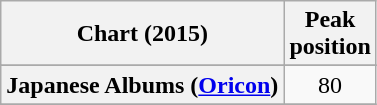<table class="wikitable sortable plainrowheaders" style="text-align:center">
<tr>
<th scope="col">Chart (2015)</th>
<th scope="col">Peak<br>position</th>
</tr>
<tr>
</tr>
<tr>
<th scope="row">Japanese Albums (<a href='#'>Oricon</a>)</th>
<td>80</td>
</tr>
<tr>
</tr>
</table>
